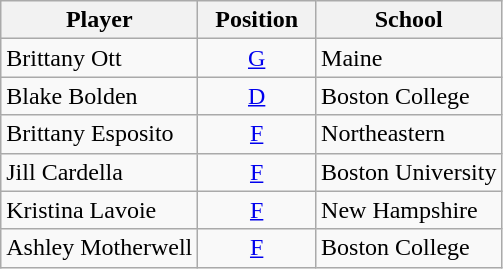<table class="wikitable">
<tr>
<th>Player</th>
<th>  Position  </th>
<th>School</th>
</tr>
<tr>
<td>Brittany Ott</td>
<td align=center><a href='#'>G</a></td>
<td>Maine</td>
</tr>
<tr>
<td>Blake Bolden</td>
<td align=center><a href='#'>D</a></td>
<td>Boston College</td>
</tr>
<tr>
<td>Brittany Esposito</td>
<td align=center><a href='#'>F</a></td>
<td>Northeastern</td>
</tr>
<tr>
<td>Jill Cardella</td>
<td align=center><a href='#'>F</a></td>
<td>Boston University</td>
</tr>
<tr>
<td>Kristina Lavoie</td>
<td align=center><a href='#'>F</a></td>
<td>New Hampshire</td>
</tr>
<tr>
<td>Ashley Motherwell</td>
<td align=center><a href='#'>F</a></td>
<td>Boston College</td>
</tr>
</table>
